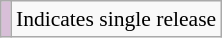<table class="wikitable" style="font-size:90%;">
<tr>
<td style="background:thistle;"></td>
<td>Indicates single release</td>
</tr>
</table>
